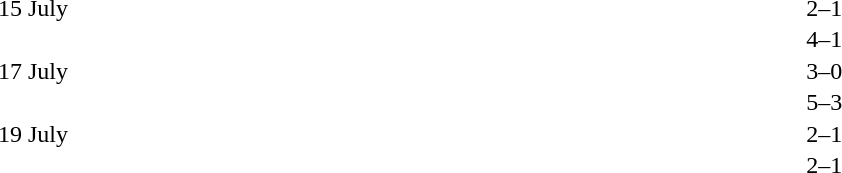<table cellspacing=1 width=70%>
<tr>
<th width=25%></th>
<th width=30%></th>
<th width=15%></th>
<th width=30%></th>
</tr>
<tr>
<td>15 July</td>
<td align=right></td>
<td align=center>2–1</td>
<td></td>
</tr>
<tr>
<td></td>
<td align=right></td>
<td align=center>4–1</td>
<td></td>
</tr>
<tr>
<td>17 July</td>
<td align=right></td>
<td align=center>3–0</td>
<td></td>
</tr>
<tr>
<td></td>
<td align=right></td>
<td align=center>5–3</td>
<td></td>
</tr>
<tr>
<td>19 July</td>
<td align=right></td>
<td align=center>2–1</td>
<td></td>
</tr>
<tr>
<td></td>
<td align=right></td>
<td align=center>2–1</td>
<td></td>
</tr>
</table>
